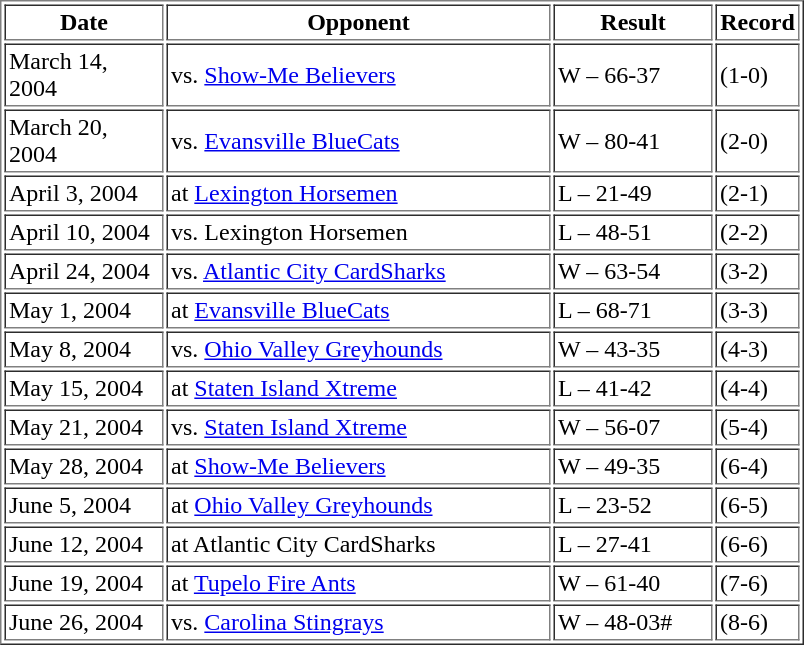<table border="1" cellpadding="2">
<tr>
<th width="100">Date</th>
<th width="250">Opponent</th>
<th width="100">Result</th>
<th width="50">Record</th>
</tr>
<tr>
<td>March 14, 2004</td>
<td>vs. <a href='#'>Show-Me Believers</a></td>
<td>W – 66-37</td>
<td>(1-0)</td>
</tr>
<tr>
<td>March 20, 2004</td>
<td>vs. <a href='#'>Evansville BlueCats</a></td>
<td>W – 80-41</td>
<td>(2-0)</td>
</tr>
<tr>
<td>April 3, 2004</td>
<td>at <a href='#'>Lexington Horsemen</a></td>
<td>L – 21-49</td>
<td>(2-1)</td>
</tr>
<tr>
<td>April 10, 2004</td>
<td>vs. Lexington Horsemen</td>
<td>L – 48-51</td>
<td>(2-2)</td>
</tr>
<tr>
<td>April 24, 2004</td>
<td>vs. <a href='#'>Atlantic City CardSharks</a></td>
<td>W – 63-54</td>
<td>(3-2)</td>
</tr>
<tr>
<td>May 1, 2004</td>
<td>at <a href='#'>Evansville BlueCats</a></td>
<td>L – 68-71</td>
<td>(3-3)</td>
</tr>
<tr>
<td>May 8, 2004</td>
<td>vs. <a href='#'>Ohio Valley Greyhounds</a></td>
<td>W – 43-35</td>
<td>(4-3)</td>
</tr>
<tr>
<td>May 15, 2004</td>
<td>at <a href='#'>Staten Island Xtreme</a></td>
<td>L – 41-42</td>
<td>(4-4)</td>
</tr>
<tr>
<td>May 21, 2004</td>
<td>vs. <a href='#'>Staten Island Xtreme</a></td>
<td>W – 56-07</td>
<td>(5-4)</td>
</tr>
<tr>
<td>May 28, 2004</td>
<td>at <a href='#'>Show-Me Believers</a></td>
<td>W – 49-35</td>
<td>(6-4)</td>
</tr>
<tr>
<td>June 5, 2004</td>
<td>at <a href='#'>Ohio Valley Greyhounds</a></td>
<td>L – 23-52</td>
<td>(6-5)</td>
</tr>
<tr>
<td>June 12, 2004</td>
<td>at Atlantic City CardSharks</td>
<td>L – 27-41</td>
<td>(6-6)</td>
</tr>
<tr>
<td>June 19, 2004</td>
<td>at <a href='#'>Tupelo Fire Ants</a></td>
<td>W – 61-40</td>
<td>(7-6)</td>
</tr>
<tr>
<td>June 26, 2004</td>
<td>vs. <a href='#'>Carolina Stingrays</a></td>
<td>W – 48-03#</td>
<td>(8-6)</td>
</tr>
</table>
